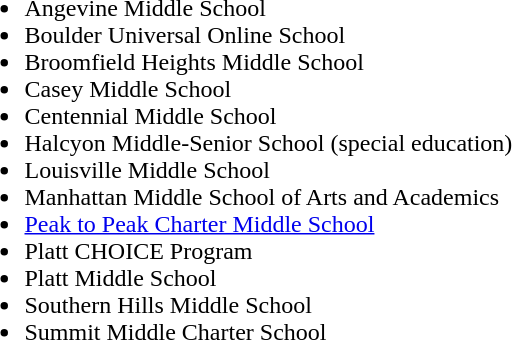<table>
<tr>
<td valign="top"><br><ul><li>Angevine Middle School</li><li>Boulder Universal Online School</li><li>Broomfield Heights Middle School</li><li>Casey Middle School</li><li>Centennial Middle School</li><li>Halcyon Middle-Senior School (special education)</li><li>Louisville Middle School</li><li>Manhattan Middle School of Arts and Academics</li><li><a href='#'>Peak to Peak Charter Middle School</a></li><li>Platt CHOICE Program</li><li>Platt Middle School</li><li>Southern Hills Middle School</li><li>Summit Middle Charter School</li></ul></td>
</tr>
</table>
